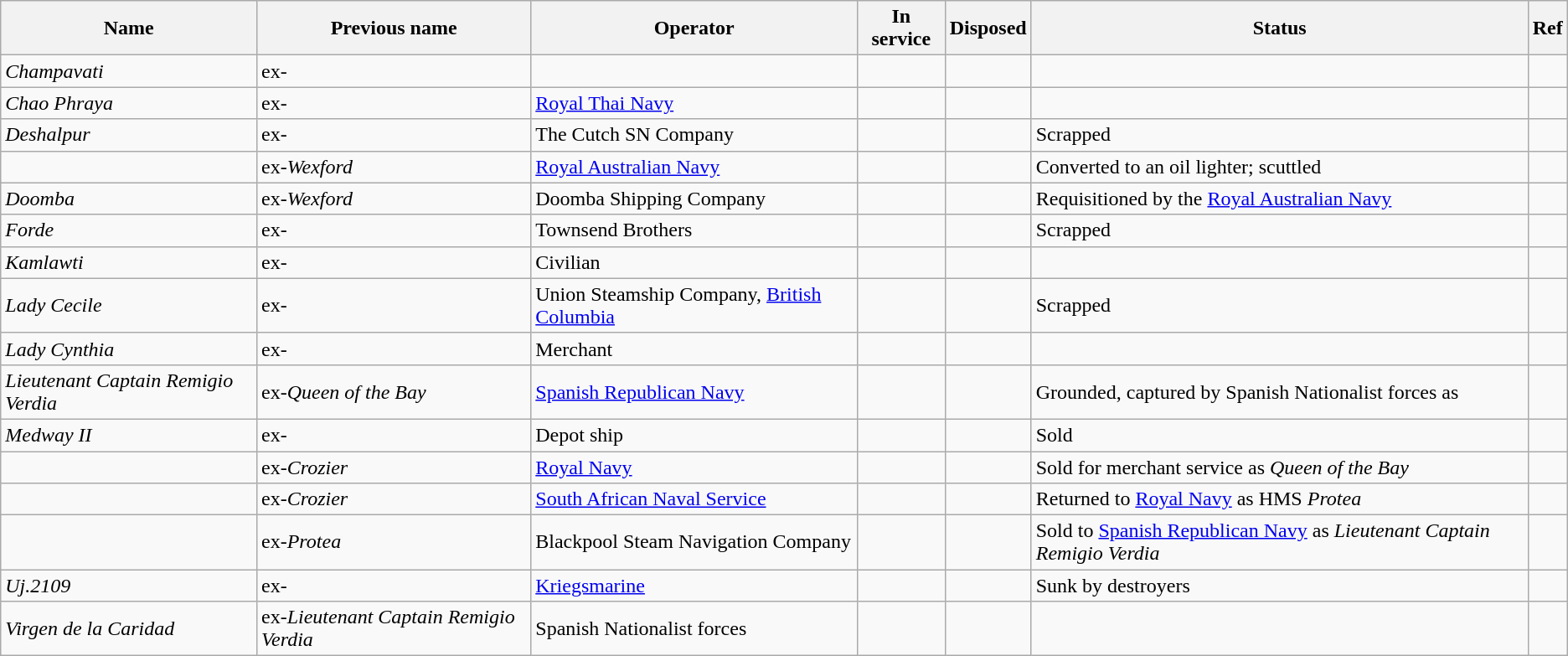<table class="sortable wikitable">
<tr>
<th>Name</th>
<th>Previous name</th>
<th>Operator</th>
<th>In service</th>
<th>Disposed</th>
<th>Status</th>
<th>Ref</th>
</tr>
<tr>
<td><em>Champavati</em></td>
<td>ex-</td>
<td></td>
<td></td>
<td></td>
<td></td>
<td></td>
</tr>
<tr>
<td><em>Chao Phraya</em></td>
<td>ex-</td>
<td><a href='#'>Royal Thai Navy</a></td>
<td></td>
<td></td>
<td></td>
<td></td>
</tr>
<tr>
<td><em>Deshalpur</em></td>
<td>ex-</td>
<td>The Cutch SN Company</td>
<td></td>
<td></td>
<td>Scrapped</td>
<td></td>
</tr>
<tr>
<td></td>
<td>ex-<em>Wexford</em></td>
<td><a href='#'>Royal Australian Navy</a></td>
<td></td>
<td></td>
<td>Converted to an oil lighter; scuttled</td>
<td></td>
</tr>
<tr>
<td><em>Doomba</em></td>
<td>ex-<em>Wexford</em></td>
<td>Doomba Shipping Company</td>
<td></td>
<td></td>
<td>Requisitioned by the <a href='#'>Royal Australian Navy</a></td>
<td></td>
</tr>
<tr>
<td><em>Forde</em></td>
<td>ex-</td>
<td>Townsend Brothers</td>
<td></td>
<td></td>
<td>Scrapped</td>
<td></td>
</tr>
<tr>
<td><em>Kamlawti</em></td>
<td>ex-</td>
<td>Civilian</td>
<td></td>
<td></td>
<td></td>
<td></td>
</tr>
<tr>
<td><em>Lady Cecile</em></td>
<td>ex-</td>
<td>Union Steamship Company, <a href='#'>British Columbia</a></td>
<td></td>
<td></td>
<td>Scrapped</td>
<td></td>
</tr>
<tr>
<td><em>Lady Cynthia</em></td>
<td>ex-</td>
<td>Merchant</td>
<td></td>
<td></td>
<td></td>
<td></td>
</tr>
<tr>
<td><em>Lieutenant Captain Remigio Verdia</em></td>
<td>ex-<em>Queen of the Bay</em></td>
<td><a href='#'>Spanish Republican Navy</a></td>
<td></td>
<td></td>
<td>Grounded, captured by Spanish Nationalist forces as</td>
<td></td>
</tr>
<tr>
<td><em>Medway II</em></td>
<td>ex-</td>
<td>Depot ship</td>
<td></td>
<td></td>
<td>Sold</td>
<td></td>
</tr>
<tr>
<td></td>
<td>ex-<em>Crozier</em></td>
<td><a href='#'>Royal Navy</a></td>
<td></td>
<td></td>
<td>Sold for merchant service as <em>Queen of the Bay</em></td>
<td></td>
</tr>
<tr>
<td></td>
<td>ex-<em>Crozier</em></td>
<td><a href='#'>South African Naval Service</a></td>
<td></td>
<td></td>
<td>Returned to <a href='#'>Royal Navy</a> as HMS <em>Protea</em></td>
<td></td>
</tr>
<tr>
<td></td>
<td>ex-<em>Protea</em></td>
<td>Blackpool Steam Navigation Company</td>
<td></td>
<td></td>
<td>Sold to <a href='#'>Spanish Republican Navy</a> as <em>Lieutenant Captain Remigio Verdia</em></td>
<td></td>
</tr>
<tr>
<td><em>Uj.2109</em></td>
<td>ex-</td>
<td><a href='#'>Kriegsmarine</a></td>
<td></td>
<td></td>
<td>Sunk by destroyers</td>
<td></td>
</tr>
<tr>
<td><em>Virgen de la Caridad</em></td>
<td>ex-<em>Lieutenant Captain Remigio Verdia</em></td>
<td>Spanish Nationalist forces</td>
<td></td>
<td></td>
<td></td>
<td></td>
</tr>
</table>
